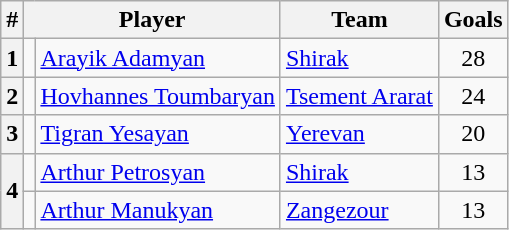<table class="wikitable">
<tr>
<th>#</th>
<th colspan=2>Player</th>
<th>Team</th>
<th>Goals</th>
</tr>
<tr>
<th>1</th>
<td></td>
<td><a href='#'>Arayik Adamyan</a></td>
<td><a href='#'>Shirak</a></td>
<td align=center>28</td>
</tr>
<tr>
<th>2</th>
<td></td>
<td><a href='#'>Hovhannes Toumbaryan</a></td>
<td><a href='#'>Tsement Ararat</a></td>
<td align=center>24</td>
</tr>
<tr>
<th>3</th>
<td></td>
<td><a href='#'>Tigran Yesayan</a></td>
<td><a href='#'>Yerevan</a></td>
<td align=center>20</td>
</tr>
<tr>
<th rowspan=2>4</th>
<td></td>
<td><a href='#'>Arthur Petrosyan</a></td>
<td><a href='#'>Shirak</a></td>
<td align=center>13</td>
</tr>
<tr>
<td></td>
<td><a href='#'>Arthur Manukyan</a></td>
<td><a href='#'>Zangezour</a></td>
<td align=center>13</td>
</tr>
</table>
